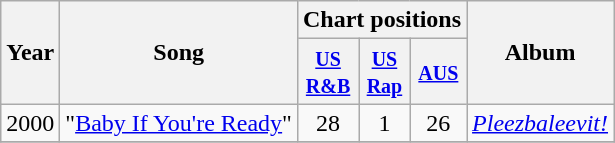<table class="wikitable">
<tr>
<th rowspan="2">Year</th>
<th rowspan="2">Song</th>
<th colspan="3">Chart positions</th>
<th rowspan="2">Album</th>
</tr>
<tr>
<th><small><a href='#'>US<br> R&B</a></small></th>
<th><small><a href='#'>US<br> Rap</a></small></th>
<th><small><a href='#'>AUS</a></small></th>
</tr>
<tr>
<td>2000</td>
<td>"<a href='#'>Baby If You're Ready</a>"</td>
<td align="center">28</td>
<td align="center">1</td>
<td align="center">26</td>
<td align="center"><em><a href='#'>Pleezbaleevit!</a></em></td>
</tr>
<tr>
</tr>
</table>
